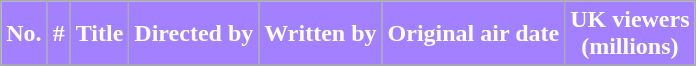<table class="wikitable plainrowheaders">
<tr style="color:white">
<th style="background: #A280FF;">No.</th>
<th style="background: #A280FF;">#</th>
<th style="background: #A280FF;">Title</th>
<th style="background: #A280FF;">Directed by</th>
<th style="background: #A280FF;">Written by</th>
<th style="background: #A280FF;">Original air date</th>
<th style="background: #A280FF;">UK viewers<br>(millions)</th>
</tr>
<tr>
</tr>
</table>
